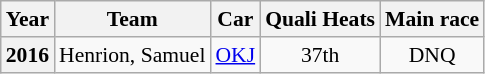<table class="wikitable" style="text-align:center; font-size:90%">
<tr>
<th>Year</th>
<th>Team</th>
<th>Car</th>
<th>Quali Heats</th>
<th>Main race</th>
</tr>
<tr>
<th>2016</th>
<td align="left"> Henrion, Samuel</td>
<td align="left"><a href='#'>OKJ</a></td>
<td>37th</td>
<td>DNQ</td>
</tr>
</table>
